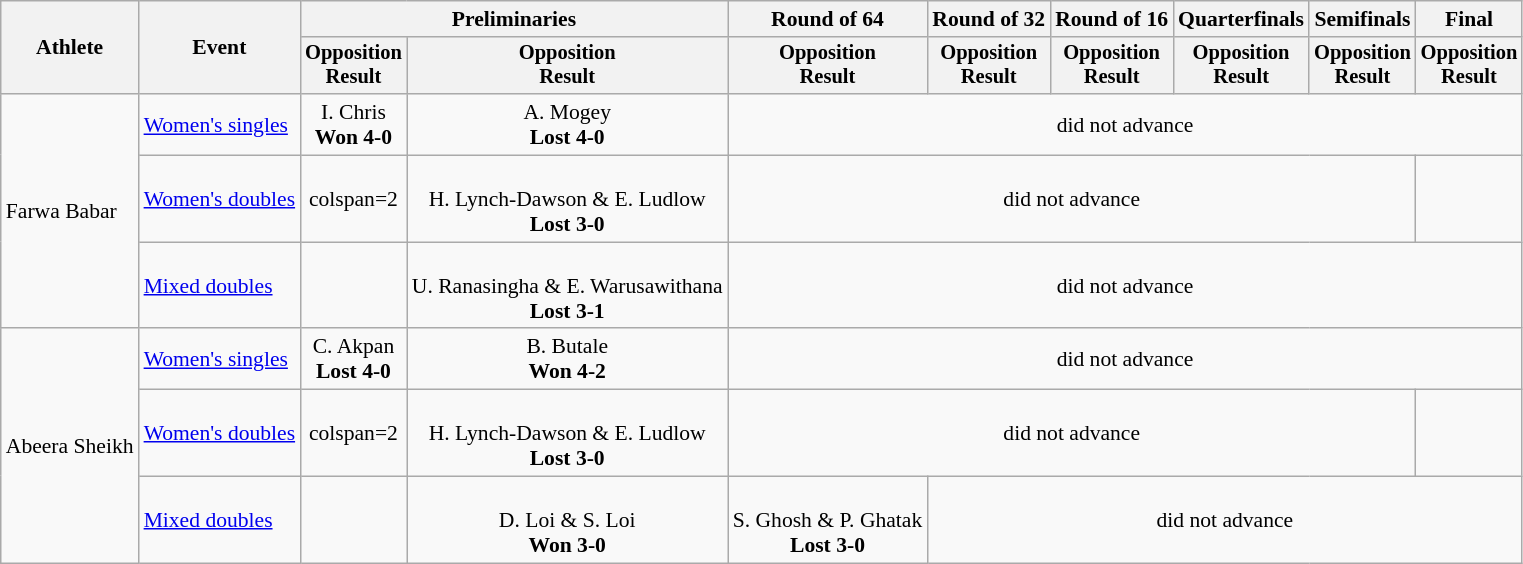<table class="wikitable" style="font-size:90%">
<tr>
<th rowspan=2>Athlete</th>
<th rowspan=2>Event</th>
<th colspan=2>Preliminaries</th>
<th>Round of 64</th>
<th>Round of 32</th>
<th>Round of 16</th>
<th>Quarterfinals</th>
<th>Semifinals</th>
<th colspan=2>Final</th>
</tr>
<tr style="font-size:95%">
<th>Opposition<br>Result</th>
<th>Opposition<br>Result</th>
<th>Opposition<br>Result</th>
<th>Opposition<br>Result</th>
<th>Opposition<br>Result</th>
<th>Opposition<br>Result</th>
<th>Opposition<br>Result</th>
<th>Opposition<br>Result</th>
</tr>
<tr align=center>
<td align=left rowspan=3>Farwa Babar</td>
<td align=left><a href='#'>Women's singles</a></td>
<td> I. Chris<br><strong>Won 4-0</strong></td>
<td> A. Mogey<br><strong>Lost 4-0</strong></td>
<td colspan=6>did not advance</td>
</tr>
<tr align=center>
<td align=left><a href='#'>Women's doubles</a></td>
<td>colspan=2 </td>
<td><br>H. Lynch-Dawson &
E. Ludlow<br><strong>Lost 3-0</strong></td>
<td colspan=5>did not advance</td>
</tr>
<tr align=center>
<td align=left><a href='#'>Mixed doubles</a></td>
<td></td>
<td><br>U. Ranasingha & 
E. Warusawithana<br><strong>Lost 3-1</strong></td>
<td colspan=6>did not advance</td>
</tr>
<tr align=center>
<td align=left rowspan=3>Abeera Sheikh</td>
<td align=left><a href='#'>Women's singles</a></td>
<td> C. Akpan<br><strong>Lost 4-0</strong></td>
<td> B. Butale<br><strong>Won 4-2</strong></td>
<td colspan=6>did not advance</td>
</tr>
<tr align=center>
<td align=left><a href='#'>Women's doubles</a></td>
<td>colspan=2 </td>
<td><br>H. Lynch-Dawson &
E. Ludlow<br><strong>Lost 3-0</strong></td>
<td colspan=5>did not advance</td>
</tr>
<tr align=center>
<td align=left><a href='#'>Mixed doubles</a></td>
<td></td>
<td><br>D. Loi &
S. Loi<br><strong>Won 3-0</strong></td>
<td><br>S. Ghosh &
P. Ghatak<br><strong>Lost 3-0</strong></td>
<td colspan=5>did not advance</td>
</tr>
</table>
